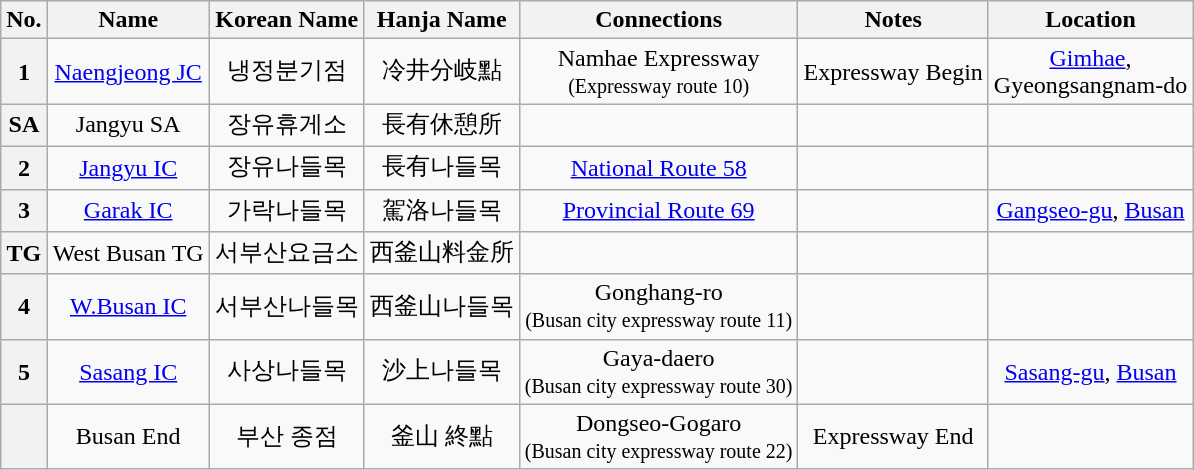<table class="wikitable" style="text-align: center;">
<tr>
<th>No.</th>
<th>Name</th>
<th>Korean Name</th>
<th>Hanja Name</th>
<th>Connections</th>
<th>Notes</th>
<th>Location</th>
</tr>
<tr>
<th>1</th>
<td><a href='#'>Naengjeong JC</a></td>
<td>냉정분기점</td>
<td>冷井分岐點</td>
<td>Namhae Expressway<br><small>(Expressway route 10)</small></td>
<td>Expressway Begin</td>
<td><a href='#'>Gimhae</a>,<br>Gyeongsangnam-do</td>
</tr>
<tr>
<th>SA</th>
<td>Jangyu SA</td>
<td>장유휴게소</td>
<td>長有休憩所</td>
<td></td>
<td></td>
<td></td>
</tr>
<tr>
<th>2</th>
<td><a href='#'>Jangyu IC</a></td>
<td>장유나들목</td>
<td>長有나들목</td>
<td><a href='#'>National Route 58</a></td>
<td></td>
<td></td>
</tr>
<tr>
<th>3</th>
<td><a href='#'>Garak IC</a></td>
<td>가락나들목</td>
<td>駕洛나들목</td>
<td><a href='#'>Provincial Route 69</a></td>
<td></td>
<td><a href='#'>Gangseo-gu</a>, <a href='#'>Busan</a></td>
</tr>
<tr>
<th>TG</th>
<td>West Busan TG</td>
<td>서부산요금소</td>
<td>西釜山料金所</td>
<td></td>
<td></td>
<td></td>
</tr>
<tr>
<th>4</th>
<td><a href='#'>W.Busan IC</a></td>
<td>서부산나들목</td>
<td>西釜山나들목</td>
<td>Gonghang-ro<br><small>(Busan city expressway route 11)</small></td>
<td></td>
<td></td>
</tr>
<tr>
<th>5</th>
<td><a href='#'>Sasang IC</a></td>
<td>사상나들목</td>
<td>沙上나들목</td>
<td>Gaya-daero<br><small>(Busan city expressway route 30)</small></td>
<td></td>
<td><a href='#'>Sasang-gu</a>, <a href='#'>Busan</a></td>
</tr>
<tr>
<th></th>
<td>Busan End</td>
<td>부산 종점</td>
<td>釜山 終點</td>
<td>Dongseo-Gogaro<br><small>(Busan city expressway route 22)</small></td>
<td>Expressway End</td>
<td></td>
</tr>
</table>
